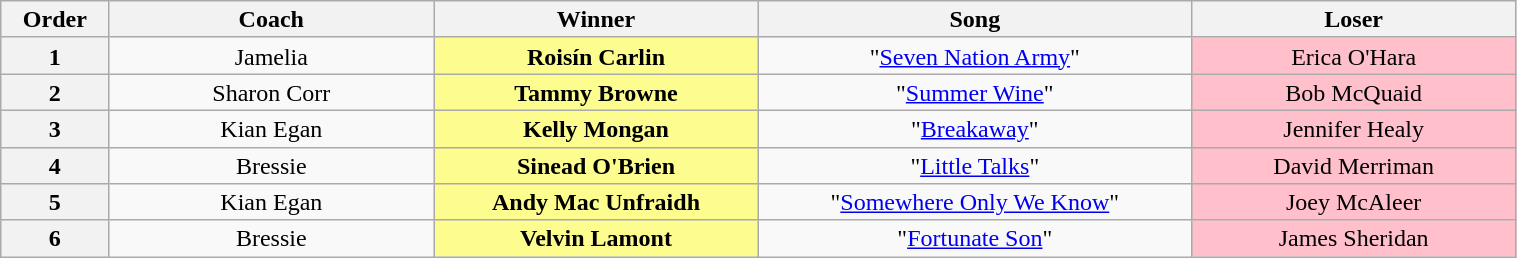<table class="wikitable" style="text-align:center; line-height:17px; width:80%;">
<tr>
<th scope="col" width="05%">Order</th>
<th scope="col" width="15%">Coach</th>
<th width="15%">Winner</th>
<th width="20%">Song</th>
<th width="15%">Loser</th>
</tr>
<tr>
<th scope="col">1</th>
<td>Jamelia</td>
<td width="15%" style="background:#fdfc8f;"><strong>Roisín Carlin</strong></td>
<td>"<a href='#'>Seven Nation Army</a>"</td>
<td width="15%" style="background:pink">Erica O'Hara</td>
</tr>
<tr>
<th scope="col">2</th>
<td>Sharon Corr</td>
<td width="15%" style="background:#fdfc8f;"><strong>Tammy Browne</strong></td>
<td>"<a href='#'>Summer Wine</a>"</td>
<td width="15%" style="background:pink">Bob McQuaid</td>
</tr>
<tr>
<th scope="col">3</th>
<td>Kian Egan</td>
<td width="15%" style="background:#fdfc8f;"><strong>Kelly Mongan</strong></td>
<td>"<a href='#'>Breakaway</a>"</td>
<td width="15%" style="background:pink">Jennifer Healy</td>
</tr>
<tr>
<th scope="col">4</th>
<td>Bressie</td>
<td width="15%" style="background:#fdfc8f;"><strong>Sinead O'Brien</strong></td>
<td>"<a href='#'>Little Talks</a>"</td>
<td width="15%" style="background:pink">David Merriman</td>
</tr>
<tr>
<th scope="col">5</th>
<td>Kian Egan</td>
<td width="15%" style="background:#fdfc8f;"><strong>Andy Mac Unfraidh</strong></td>
<td>"<a href='#'>Somewhere Only We Know</a>"</td>
<td width="15%" style="background:pink">Joey McAleer</td>
</tr>
<tr>
<th scope="col">6</th>
<td>Bressie</td>
<td width="15%" style="background:#fdfc8f;"><strong>Velvin Lamont</strong></td>
<td>"<a href='#'>Fortunate Son</a>"</td>
<td width="15%" style="background:pink">James Sheridan</td>
</tr>
</table>
